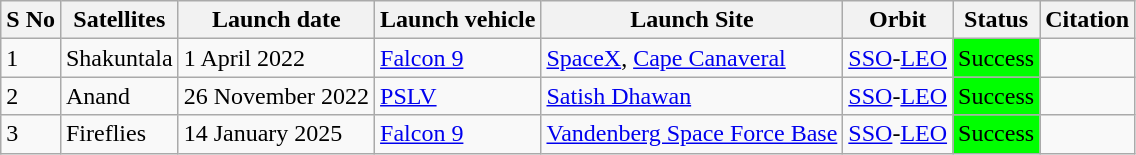<table class="wikitable">
<tr>
<th>S No</th>
<th>Satellites</th>
<th>Launch date</th>
<th>Launch vehicle</th>
<th>Launch Site</th>
<th>Orbit</th>
<th>Status</th>
<th>Citation</th>
</tr>
<tr>
<td>1</td>
<td>Shakuntala</td>
<td>1 April 2022</td>
<td><a href='#'>Falcon 9</a></td>
<td><a href='#'>SpaceX</a>, <a href='#'>Cape Canaveral</a></td>
<td><a href='#'>SSO</a>-<a href='#'>LEO</a></td>
<td style="background-color: #00FF00;">Success</td>
<td></td>
</tr>
<tr>
<td>2</td>
<td>Anand</td>
<td>26 November 2022</td>
<td><a href='#'>PSLV</a></td>
<td><a href='#'>Satish Dhawan</a></td>
<td><a href='#'>SSO</a>-<a href='#'>LEO</a></td>
<td style="background-color: #00FF00;">Success</td>
<td></td>
</tr>
<tr>
<td>3</td>
<td>Fireflies</td>
<td>14 January 2025</td>
<td><a href='#'>Falcon 9</a></td>
<td><a href='#'>Vandenberg Space Force Base</a></td>
<td><a href='#'>SSO</a>-<a href='#'>LEO</a></td>
<td style="background-color: #00FF00;">Success</td>
<td></td>
</tr>
</table>
